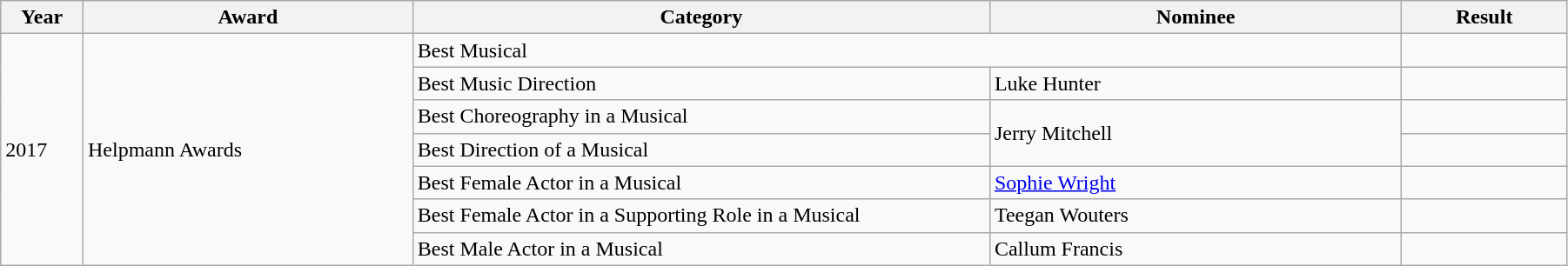<table class="wikitable" style="width:95%;">
<tr valign="bottom">
<th style="width:5%;">Year</th>
<th style="width:20%;">Award</th>
<th style="width:35%;">Category</th>
<th style="width:25%;">Nominee</th>
<th style="width:10%;">Result</th>
</tr>
<tr>
<td rowspan="7">2017</td>
<td rowspan="7">Helpmann Awards</td>
<td colspan="2">Best Musical</td>
<td></td>
</tr>
<tr>
<td>Best Music Direction</td>
<td>Luke Hunter</td>
<td></td>
</tr>
<tr>
<td>Best Choreography in a Musical</td>
<td rowspan="2">Jerry Mitchell</td>
<td></td>
</tr>
<tr>
<td>Best Direction of a Musical</td>
<td></td>
</tr>
<tr>
<td>Best Female Actor in a Musical</td>
<td><a href='#'>Sophie Wright</a></td>
<td></td>
</tr>
<tr>
<td>Best Female Actor in a Supporting Role in a Musical</td>
<td>Teegan Wouters</td>
<td></td>
</tr>
<tr>
<td>Best Male Actor in a Musical</td>
<td>Callum Francis</td>
<td></td>
</tr>
</table>
